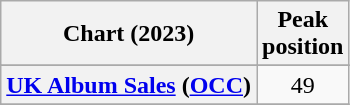<table class="wikitable sortable plainrowheaders" style="text-align:center">
<tr>
<th scope="col">Chart (2023)</th>
<th scope="col">Peak<br>position</th>
</tr>
<tr>
</tr>
<tr>
<th scope="row"><a href='#'>UK Album Sales</a> (<a href='#'>OCC</a>)</th>
<td>49</td>
</tr>
<tr>
</tr>
</table>
